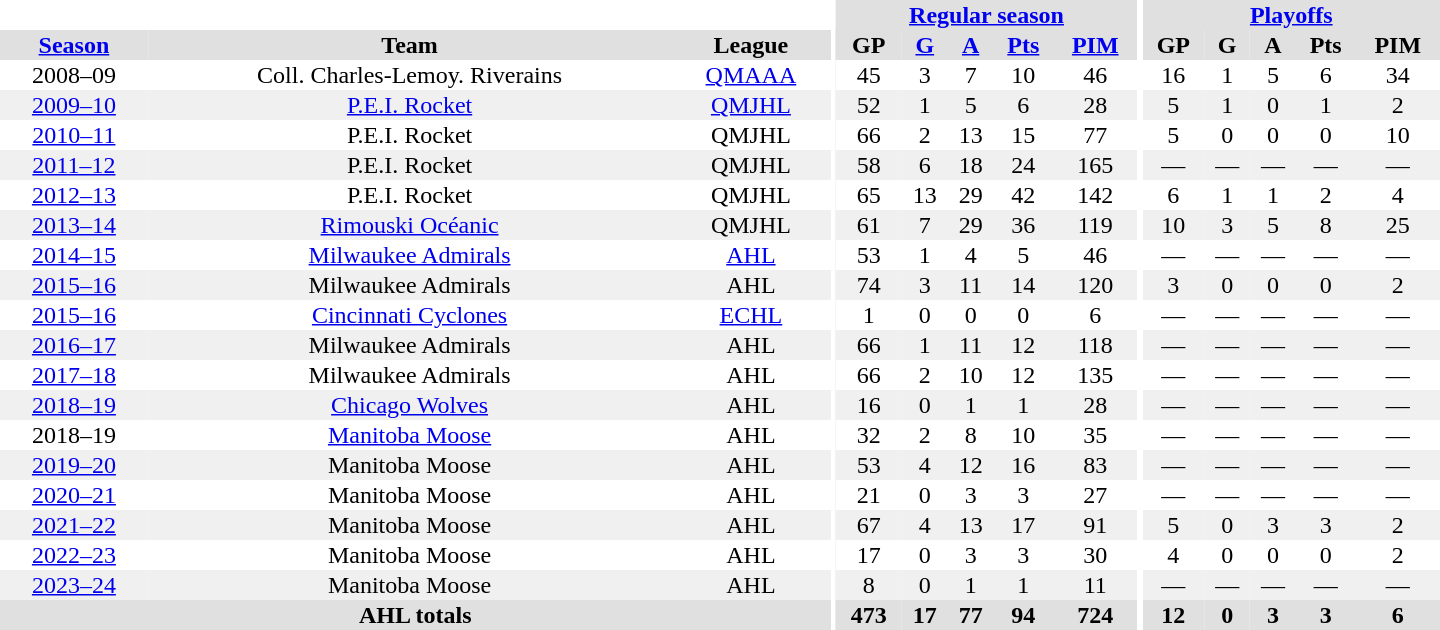<table border="0" cellpadding="1" cellspacing="0" style="text-align:center; width:60em">
<tr bgcolor="#e0e0e0">
<th colspan="3" bgcolor="#ffffff"></th>
<th rowspan="99" bgcolor="#ffffff"></th>
<th colspan="5"><a href='#'>Regular season</a></th>
<th rowspan="99" bgcolor="#ffffff"></th>
<th colspan="5"><a href='#'>Playoffs</a></th>
</tr>
<tr bgcolor="#e0e0e0">
<th><a href='#'>Season</a></th>
<th>Team</th>
<th>League</th>
<th>GP</th>
<th><a href='#'>G</a></th>
<th><a href='#'>A</a></th>
<th><a href='#'>Pts</a></th>
<th><a href='#'>PIM</a></th>
<th>GP</th>
<th>G</th>
<th>A</th>
<th>Pts</th>
<th>PIM</th>
</tr>
<tr>
<td>2008–09</td>
<td>Coll. Charles-Lemoy. Riverains</td>
<td><a href='#'>QMAAA</a></td>
<td>45</td>
<td>3</td>
<td>7</td>
<td>10</td>
<td>46</td>
<td>16</td>
<td>1</td>
<td>5</td>
<td>6</td>
<td>34</td>
</tr>
<tr bgcolor="#f0f0f0">
<td><a href='#'>2009–10</a></td>
<td><a href='#'>P.E.I. Rocket</a></td>
<td><a href='#'>QMJHL</a></td>
<td>52</td>
<td>1</td>
<td>5</td>
<td>6</td>
<td>28</td>
<td>5</td>
<td>1</td>
<td>0</td>
<td>1</td>
<td>2</td>
</tr>
<tr>
<td><a href='#'>2010–11</a></td>
<td>P.E.I. Rocket</td>
<td>QMJHL</td>
<td>66</td>
<td>2</td>
<td>13</td>
<td>15</td>
<td>77</td>
<td>5</td>
<td>0</td>
<td>0</td>
<td>0</td>
<td>10</td>
</tr>
<tr bgcolor="#f0f0f0">
<td><a href='#'>2011–12</a></td>
<td>P.E.I. Rocket</td>
<td>QMJHL</td>
<td>58</td>
<td>6</td>
<td>18</td>
<td>24</td>
<td>165</td>
<td>—</td>
<td>—</td>
<td>—</td>
<td>—</td>
<td>—</td>
</tr>
<tr>
<td><a href='#'>2012–13</a></td>
<td>P.E.I. Rocket</td>
<td>QMJHL</td>
<td>65</td>
<td>13</td>
<td>29</td>
<td>42</td>
<td>142</td>
<td>6</td>
<td>1</td>
<td>1</td>
<td>2</td>
<td>4</td>
</tr>
<tr bgcolor="#f0f0f0">
<td><a href='#'>2013–14</a></td>
<td><a href='#'>Rimouski Océanic</a></td>
<td>QMJHL</td>
<td>61</td>
<td>7</td>
<td>29</td>
<td>36</td>
<td>119</td>
<td>10</td>
<td>3</td>
<td>5</td>
<td>8</td>
<td>25</td>
</tr>
<tr>
<td><a href='#'>2014–15</a></td>
<td><a href='#'>Milwaukee Admirals</a></td>
<td><a href='#'>AHL</a></td>
<td>53</td>
<td>1</td>
<td>4</td>
<td>5</td>
<td>46</td>
<td>—</td>
<td>—</td>
<td>—</td>
<td>—</td>
<td>—</td>
</tr>
<tr bgcolor="#f0f0f0">
<td><a href='#'>2015–16</a></td>
<td>Milwaukee Admirals</td>
<td>AHL</td>
<td>74</td>
<td>3</td>
<td>11</td>
<td>14</td>
<td>120</td>
<td>3</td>
<td>0</td>
<td>0</td>
<td>0</td>
<td>2</td>
</tr>
<tr>
<td><a href='#'>2015–16</a></td>
<td><a href='#'>Cincinnati Cyclones</a></td>
<td><a href='#'>ECHL</a></td>
<td>1</td>
<td>0</td>
<td>0</td>
<td>0</td>
<td>6</td>
<td>—</td>
<td>—</td>
<td>—</td>
<td>—</td>
<td>—</td>
</tr>
<tr bgcolor="#f0f0f0">
<td><a href='#'>2016–17</a></td>
<td>Milwaukee Admirals</td>
<td>AHL</td>
<td>66</td>
<td>1</td>
<td>11</td>
<td>12</td>
<td>118</td>
<td>—</td>
<td>—</td>
<td>—</td>
<td>—</td>
<td>—</td>
</tr>
<tr>
<td><a href='#'>2017–18</a></td>
<td>Milwaukee Admirals</td>
<td>AHL</td>
<td>66</td>
<td>2</td>
<td>10</td>
<td>12</td>
<td>135</td>
<td>—</td>
<td>—</td>
<td>—</td>
<td>—</td>
<td>—</td>
</tr>
<tr bgcolor="#f0f0f0">
<td><a href='#'>2018–19</a></td>
<td><a href='#'>Chicago Wolves</a></td>
<td>AHL</td>
<td>16</td>
<td>0</td>
<td>1</td>
<td>1</td>
<td>28</td>
<td>—</td>
<td>—</td>
<td>—</td>
<td>—</td>
<td>—</td>
</tr>
<tr>
<td>2018–19</td>
<td><a href='#'>Manitoba Moose</a></td>
<td>AHL</td>
<td>32</td>
<td>2</td>
<td>8</td>
<td>10</td>
<td>35</td>
<td>—</td>
<td>—</td>
<td>—</td>
<td>—</td>
<td>—</td>
</tr>
<tr bgcolor="#f0f0f0">
<td><a href='#'>2019–20</a></td>
<td>Manitoba Moose</td>
<td>AHL</td>
<td>53</td>
<td>4</td>
<td>12</td>
<td>16</td>
<td>83</td>
<td>—</td>
<td>—</td>
<td>—</td>
<td>—</td>
<td>—</td>
</tr>
<tr>
<td><a href='#'>2020–21</a></td>
<td>Manitoba Moose</td>
<td>AHL</td>
<td>21</td>
<td>0</td>
<td>3</td>
<td>3</td>
<td>27</td>
<td>—</td>
<td>—</td>
<td>—</td>
<td>—</td>
<td>—</td>
</tr>
<tr bgcolor="#f0f0f0">
<td><a href='#'>2021–22</a></td>
<td>Manitoba Moose</td>
<td>AHL</td>
<td>67</td>
<td>4</td>
<td>13</td>
<td>17</td>
<td>91</td>
<td>5</td>
<td>0</td>
<td>3</td>
<td>3</td>
<td>2</td>
</tr>
<tr>
<td><a href='#'>2022–23</a></td>
<td>Manitoba Moose</td>
<td>AHL</td>
<td>17</td>
<td>0</td>
<td>3</td>
<td>3</td>
<td>30</td>
<td>4</td>
<td>0</td>
<td>0</td>
<td>0</td>
<td>2</td>
</tr>
<tr bgcolor="#f0f0f0">
<td><a href='#'>2023–24</a></td>
<td>Manitoba Moose</td>
<td>AHL</td>
<td>8</td>
<td>0</td>
<td>1</td>
<td>1</td>
<td>11</td>
<td>—</td>
<td>—</td>
<td>—</td>
<td>—</td>
<td>—</td>
</tr>
<tr bgcolor="#e0e0e0">
<th colspan="3">AHL totals</th>
<th>473</th>
<th>17</th>
<th>77</th>
<th>94</th>
<th>724</th>
<th>12</th>
<th>0</th>
<th>3</th>
<th>3</th>
<th>6</th>
</tr>
</table>
